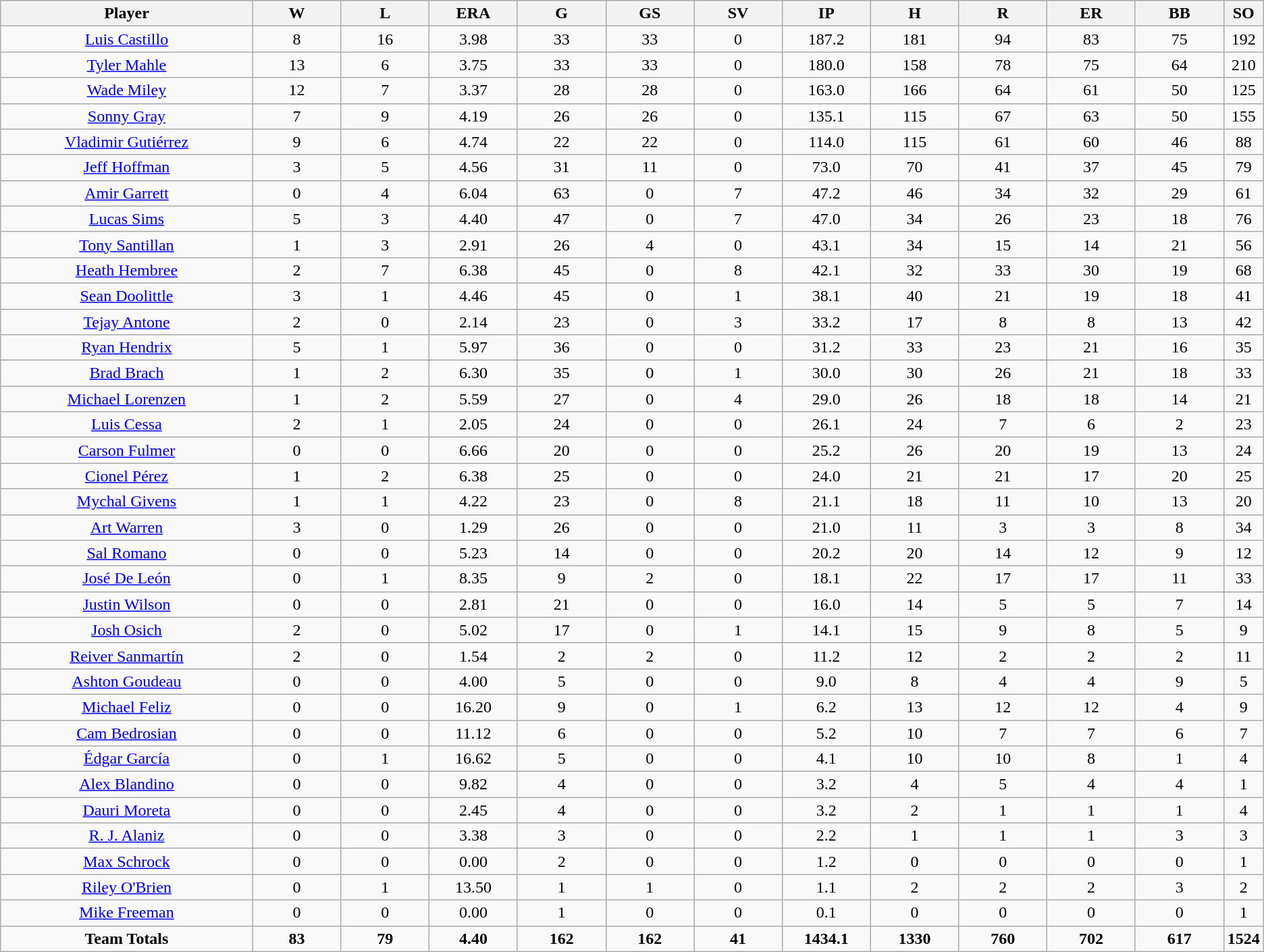<table class=wikitable style="text-align:center">
<tr>
<th bgcolor=#DDDDFF; width="20%">Player</th>
<th bgcolor=#DDDDFF; width="7%">W</th>
<th bgcolor=#DDDDFF; width="7%">L</th>
<th bgcolor=#DDDDFF; width="7%">ERA</th>
<th bgcolor=#DDDDFF; width="7%">G</th>
<th bgcolor=#DDDDFF; width="7%">GS</th>
<th bgcolor=#DDDDFF; width="7%">SV</th>
<th bgcolor=#DDDDFF; width="7%">IP</th>
<th bgcolor=#DDDDFF; width="7%">H</th>
<th bgcolor=#DDDDFF; width="7%">R</th>
<th bgcolor=#DDDDFF; width="7%">ER</th>
<th bgcolor=#DDDDFF; width="7%">BB</th>
<th bgcolor=#DDDDFF; width="7%">SO</th>
</tr>
<tr>
<td><a href='#'>Luis Castillo</a></td>
<td>8</td>
<td>16</td>
<td>3.98</td>
<td>33</td>
<td>33</td>
<td>0</td>
<td>187.2</td>
<td>181</td>
<td>94</td>
<td>83</td>
<td>75</td>
<td>192</td>
</tr>
<tr>
<td><a href='#'>Tyler Mahle</a></td>
<td>13</td>
<td>6</td>
<td>3.75</td>
<td>33</td>
<td>33</td>
<td>0</td>
<td>180.0</td>
<td>158</td>
<td>78</td>
<td>75</td>
<td>64</td>
<td>210</td>
</tr>
<tr>
<td><a href='#'>Wade Miley</a></td>
<td>12</td>
<td>7</td>
<td>3.37</td>
<td>28</td>
<td>28</td>
<td>0</td>
<td>163.0</td>
<td>166</td>
<td>64</td>
<td>61</td>
<td>50</td>
<td>125</td>
</tr>
<tr>
<td><a href='#'>Sonny Gray</a></td>
<td>7</td>
<td>9</td>
<td>4.19</td>
<td>26</td>
<td>26</td>
<td>0</td>
<td>135.1</td>
<td>115</td>
<td>67</td>
<td>63</td>
<td>50</td>
<td>155</td>
</tr>
<tr>
<td><a href='#'>Vladimir Gutiérrez</a></td>
<td>9</td>
<td>6</td>
<td>4.74</td>
<td>22</td>
<td>22</td>
<td>0</td>
<td>114.0</td>
<td>115</td>
<td>61</td>
<td>60</td>
<td>46</td>
<td>88</td>
</tr>
<tr>
<td><a href='#'>Jeff Hoffman</a></td>
<td>3</td>
<td>5</td>
<td>4.56</td>
<td>31</td>
<td>11</td>
<td>0</td>
<td>73.0</td>
<td>70</td>
<td>41</td>
<td>37</td>
<td>45</td>
<td>79</td>
</tr>
<tr>
<td><a href='#'>Amir Garrett</a></td>
<td>0</td>
<td>4</td>
<td>6.04</td>
<td>63</td>
<td>0</td>
<td>7</td>
<td>47.2</td>
<td>46</td>
<td>34</td>
<td>32</td>
<td>29</td>
<td>61</td>
</tr>
<tr>
<td><a href='#'>Lucas Sims</a></td>
<td>5</td>
<td>3</td>
<td>4.40</td>
<td>47</td>
<td>0</td>
<td>7</td>
<td>47.0</td>
<td>34</td>
<td>26</td>
<td>23</td>
<td>18</td>
<td>76</td>
</tr>
<tr>
<td><a href='#'>Tony Santillan</a></td>
<td>1</td>
<td>3</td>
<td>2.91</td>
<td>26</td>
<td>4</td>
<td>0</td>
<td>43.1</td>
<td>34</td>
<td>15</td>
<td>14</td>
<td>21</td>
<td>56</td>
</tr>
<tr>
<td><a href='#'>Heath Hembree</a></td>
<td>2</td>
<td>7</td>
<td>6.38</td>
<td>45</td>
<td>0</td>
<td>8</td>
<td>42.1</td>
<td>32</td>
<td>33</td>
<td>30</td>
<td>19</td>
<td>68</td>
</tr>
<tr>
<td><a href='#'>Sean Doolittle</a></td>
<td>3</td>
<td>1</td>
<td>4.46</td>
<td>45</td>
<td>0</td>
<td>1</td>
<td>38.1</td>
<td>40</td>
<td>21</td>
<td>19</td>
<td>18</td>
<td>41</td>
</tr>
<tr>
<td><a href='#'>Tejay Antone</a></td>
<td>2</td>
<td>0</td>
<td>2.14</td>
<td>23</td>
<td>0</td>
<td>3</td>
<td>33.2</td>
<td>17</td>
<td>8</td>
<td>8</td>
<td>13</td>
<td>42</td>
</tr>
<tr>
<td><a href='#'>Ryan Hendrix</a></td>
<td>5</td>
<td>1</td>
<td>5.97</td>
<td>36</td>
<td>0</td>
<td>0</td>
<td>31.2</td>
<td>33</td>
<td>23</td>
<td>21</td>
<td>16</td>
<td>35</td>
</tr>
<tr>
<td><a href='#'>Brad Brach</a></td>
<td>1</td>
<td>2</td>
<td>6.30</td>
<td>35</td>
<td>0</td>
<td>1</td>
<td>30.0</td>
<td>30</td>
<td>26</td>
<td>21</td>
<td>18</td>
<td>33</td>
</tr>
<tr>
<td><a href='#'>Michael Lorenzen</a></td>
<td>1</td>
<td>2</td>
<td>5.59</td>
<td>27</td>
<td>0</td>
<td>4</td>
<td>29.0</td>
<td>26</td>
<td>18</td>
<td>18</td>
<td>14</td>
<td>21</td>
</tr>
<tr>
<td><a href='#'>Luis Cessa</a></td>
<td>2</td>
<td>1</td>
<td>2.05</td>
<td>24</td>
<td>0</td>
<td>0</td>
<td>26.1</td>
<td>24</td>
<td>7</td>
<td>6</td>
<td>2</td>
<td>23</td>
</tr>
<tr>
<td><a href='#'>Carson Fulmer</a></td>
<td>0</td>
<td>0</td>
<td>6.66</td>
<td>20</td>
<td>0</td>
<td>0</td>
<td>25.2</td>
<td>26</td>
<td>20</td>
<td>19</td>
<td>13</td>
<td>24</td>
</tr>
<tr>
<td><a href='#'>Cionel Pérez</a></td>
<td>1</td>
<td>2</td>
<td>6.38</td>
<td>25</td>
<td>0</td>
<td>0</td>
<td>24.0</td>
<td>21</td>
<td>21</td>
<td>17</td>
<td>20</td>
<td>25</td>
</tr>
<tr>
<td><a href='#'>Mychal Givens</a></td>
<td>1</td>
<td>1</td>
<td>4.22</td>
<td>23</td>
<td>0</td>
<td>8</td>
<td>21.1</td>
<td>18</td>
<td>11</td>
<td>10</td>
<td>13</td>
<td>20</td>
</tr>
<tr>
<td><a href='#'>Art Warren</a></td>
<td>3</td>
<td>0</td>
<td>1.29</td>
<td>26</td>
<td>0</td>
<td>0</td>
<td>21.0</td>
<td>11</td>
<td>3</td>
<td>3</td>
<td>8</td>
<td>34</td>
</tr>
<tr>
<td><a href='#'>Sal Romano</a></td>
<td>0</td>
<td>0</td>
<td>5.23</td>
<td>14</td>
<td>0</td>
<td>0</td>
<td>20.2</td>
<td>20</td>
<td>14</td>
<td>12</td>
<td>9</td>
<td>12</td>
</tr>
<tr>
<td><a href='#'>José De León</a></td>
<td>0</td>
<td>1</td>
<td>8.35</td>
<td>9</td>
<td>2</td>
<td>0</td>
<td>18.1</td>
<td>22</td>
<td>17</td>
<td>17</td>
<td>11</td>
<td>33</td>
</tr>
<tr>
<td><a href='#'>Justin Wilson</a></td>
<td>0</td>
<td>0</td>
<td>2.81</td>
<td>21</td>
<td>0</td>
<td>0</td>
<td>16.0</td>
<td>14</td>
<td>5</td>
<td>5</td>
<td>7</td>
<td>14</td>
</tr>
<tr>
<td><a href='#'>Josh Osich</a></td>
<td>2</td>
<td>0</td>
<td>5.02</td>
<td>17</td>
<td>0</td>
<td>1</td>
<td>14.1</td>
<td>15</td>
<td>9</td>
<td>8</td>
<td>5</td>
<td>9</td>
</tr>
<tr>
<td><a href='#'>Reiver Sanmartín</a></td>
<td>2</td>
<td>0</td>
<td>1.54</td>
<td>2</td>
<td>2</td>
<td>0</td>
<td>11.2</td>
<td>12</td>
<td>2</td>
<td>2</td>
<td>2</td>
<td>11</td>
</tr>
<tr>
<td><a href='#'>Ashton Goudeau</a></td>
<td>0</td>
<td>0</td>
<td>4.00</td>
<td>5</td>
<td>0</td>
<td>0</td>
<td>9.0</td>
<td>8</td>
<td>4</td>
<td>4</td>
<td>9</td>
<td>5</td>
</tr>
<tr>
<td><a href='#'>Michael Feliz</a></td>
<td>0</td>
<td>0</td>
<td>16.20</td>
<td>9</td>
<td>0</td>
<td>1</td>
<td>6.2</td>
<td>13</td>
<td>12</td>
<td>12</td>
<td>4</td>
<td>9</td>
</tr>
<tr>
<td><a href='#'>Cam Bedrosian</a></td>
<td>0</td>
<td>0</td>
<td>11.12</td>
<td>6</td>
<td>0</td>
<td>0</td>
<td>5.2</td>
<td>10</td>
<td>7</td>
<td>7</td>
<td>6</td>
<td>7</td>
</tr>
<tr>
<td><a href='#'>Édgar García</a></td>
<td>0</td>
<td>1</td>
<td>16.62</td>
<td>5</td>
<td>0</td>
<td>0</td>
<td>4.1</td>
<td>10</td>
<td>10</td>
<td>8</td>
<td>1</td>
<td>4</td>
</tr>
<tr>
<td><a href='#'>Alex Blandino</a></td>
<td>0</td>
<td>0</td>
<td>9.82</td>
<td>4</td>
<td>0</td>
<td>0</td>
<td>3.2</td>
<td>4</td>
<td>5</td>
<td>4</td>
<td>4</td>
<td>1</td>
</tr>
<tr>
<td><a href='#'>Dauri Moreta</a></td>
<td>0</td>
<td>0</td>
<td>2.45</td>
<td>4</td>
<td>0</td>
<td>0</td>
<td>3.2</td>
<td>2</td>
<td>1</td>
<td>1</td>
<td>1</td>
<td>4</td>
</tr>
<tr>
<td><a href='#'>R. J. Alaniz</a></td>
<td>0</td>
<td>0</td>
<td>3.38</td>
<td>3</td>
<td>0</td>
<td>0</td>
<td>2.2</td>
<td>1</td>
<td>1</td>
<td>1</td>
<td>3</td>
<td>3</td>
</tr>
<tr>
<td><a href='#'>Max Schrock</a></td>
<td>0</td>
<td>0</td>
<td>0.00</td>
<td>2</td>
<td>0</td>
<td>0</td>
<td>1.2</td>
<td>0</td>
<td>0</td>
<td>0</td>
<td>0</td>
<td>1</td>
</tr>
<tr>
<td><a href='#'>Riley O'Brien</a></td>
<td>0</td>
<td>1</td>
<td>13.50</td>
<td>1</td>
<td>1</td>
<td>0</td>
<td>1.1</td>
<td>2</td>
<td>2</td>
<td>2</td>
<td>3</td>
<td>2</td>
</tr>
<tr>
<td><a href='#'>Mike Freeman</a></td>
<td>0</td>
<td>0</td>
<td>0.00</td>
<td>1</td>
<td>0</td>
<td>0</td>
<td>0.1</td>
<td>0</td>
<td>0</td>
<td>0</td>
<td>0</td>
<td>1</td>
</tr>
<tr>
<td><strong>Team Totals</strong></td>
<td><strong>83</strong></td>
<td><strong>79</strong></td>
<td><strong>4.40</strong></td>
<td><strong>162</strong></td>
<td><strong>162</strong></td>
<td><strong>41</strong></td>
<td><strong>1434.1</strong></td>
<td><strong>1330</strong></td>
<td><strong>760</strong></td>
<td><strong>702</strong></td>
<td><strong>617</strong></td>
<td><strong>1524</strong></td>
</tr>
</table>
